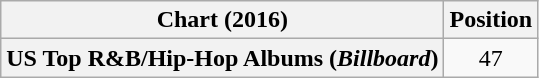<table class="wikitable plainrowheaders" style="text-align:center">
<tr>
<th scope="col">Chart (2016)</th>
<th scope="col">Position</th>
</tr>
<tr>
<th scope="row">US Top R&B/Hip-Hop Albums (<em>Billboard</em>)</th>
<td>47</td>
</tr>
</table>
